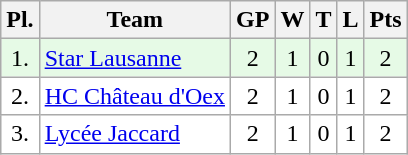<table class="wikitable">
<tr>
<th>Pl.</th>
<th>Team</th>
<th>GP</th>
<th>W</th>
<th>T</th>
<th>L</th>
<th>Pts</th>
</tr>
<tr align="center " bgcolor="#e6fae6">
<td>1.</td>
<td align="left"><a href='#'>Star Lausanne</a></td>
<td>2</td>
<td>1</td>
<td>0</td>
<td>1</td>
<td>2</td>
</tr>
<tr align="center "  bgcolor="#FFFFFF">
<td>2.</td>
<td align="left"><a href='#'>HC Château d'Oex</a></td>
<td>2</td>
<td>1</td>
<td>0</td>
<td>1</td>
<td>2</td>
</tr>
<tr align="center " bgcolor="#FFFFFF">
<td>3.</td>
<td align="left"><a href='#'>Lycée Jaccard</a></td>
<td>2</td>
<td>1</td>
<td>0</td>
<td>1</td>
<td>2</td>
</tr>
</table>
